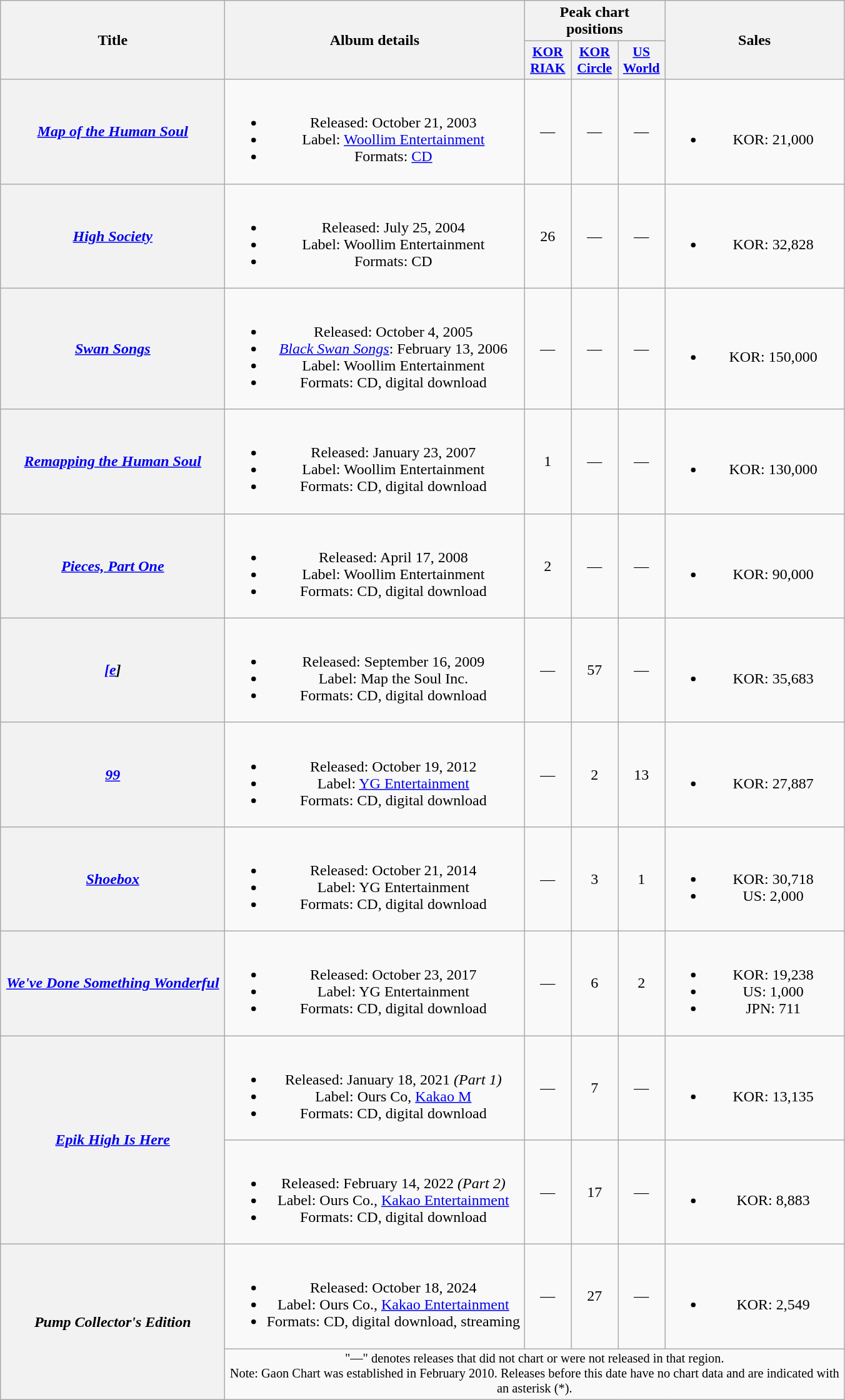<table class="wikitable plainrowheaders" style="text-align:center;">
<tr>
<th scope="col" rowspan="2" style="width:14.5em;">Title</th>
<th scope="col" rowspan="2" style="width:19.5em;">Album details</th>
<th colspan="3">Peak chart <br>positions</th>
<th scope="col" rowspan="2" style="width:11.5em;">Sales</th>
</tr>
<tr>
<th scope="col" style="width:3em;font-size:90%;"><a href='#'>KOR RIAK</a><br></th>
<th scope="col" style="width:3em;font-size:90%;"><a href='#'>KOR Circle</a><br></th>
<th scope="col" style="width:3em;font-size:90%;"><a href='#'>US World</a><br></th>
</tr>
<tr>
<th scope="row"><em><a href='#'>Map of the Human Soul</a></em></th>
<td><br><ul><li>Released: October 21, 2003</li><li>Label: <a href='#'>Woollim Entertainment</a></li><li>Formats: <a href='#'>CD</a></li></ul></td>
<td>—</td>
<td>—</td>
<td>—</td>
<td><br><ul><li>KOR: 21,000</li></ul></td>
</tr>
<tr>
<th scope="row"><em><a href='#'>High Society</a></em></th>
<td><br><ul><li>Released: July 25, 2004</li><li>Label: Woollim Entertainment</li><li>Formats: CD</li></ul></td>
<td>26</td>
<td>—</td>
<td>—</td>
<td><br><ul><li>KOR: 32,828</li></ul></td>
</tr>
<tr>
<th scope="row"><em><a href='#'>Swan Songs</a></em></th>
<td><br><ul><li>Released: October 4, 2005</li><li><em><a href='#'>Black Swan Songs</a></em>: February 13, 2006</li><li>Label: Woollim Entertainment</li><li>Formats: CD, digital download</li></ul></td>
<td>—</td>
<td>—</td>
<td>—</td>
<td><br><ul><li>KOR: 150,000</li></ul></td>
</tr>
<tr>
<th scope="row"><em><a href='#'>Remapping the Human Soul</a></em></th>
<td><br><ul><li>Released: January 23, 2007</li><li>Label: Woollim Entertainment</li><li>Formats: CD, digital download</li></ul></td>
<td>1</td>
<td>—</td>
<td>—</td>
<td><br><ul><li>KOR: 130,000</li></ul></td>
</tr>
<tr>
<th scope="row"><em><a href='#'>Pieces, Part One</a></em></th>
<td><br><ul><li>Released: April 17, 2008</li><li>Label: Woollim Entertainment</li><li>Formats: CD, digital download</li></ul></td>
<td>2</td>
<td>—</td>
<td>—</td>
<td><br><ul><li>KOR: 90,000</li></ul></td>
</tr>
<tr>
<th scope="row"><em><a href='#'>[e</a>]</em></th>
<td><br><ul><li>Released: September 16, 2009</li><li>Label: Map the Soul Inc.</li><li>Formats: CD, digital download</li></ul></td>
<td>—</td>
<td>57</td>
<td>—</td>
<td><br><ul><li>KOR: 35,683</li></ul></td>
</tr>
<tr>
<th scope="row"><em><a href='#'>99</a></em></th>
<td><br><ul><li>Released: October 19, 2012</li><li>Label: <a href='#'>YG Entertainment</a></li><li>Formats: CD, digital download</li></ul></td>
<td>—</td>
<td>2</td>
<td>13</td>
<td><br><ul><li>KOR: 27,887</li></ul></td>
</tr>
<tr>
<th scope="row"><em><a href='#'>Shoebox</a></em></th>
<td><br><ul><li>Released: October 21, 2014</li><li>Label: YG Entertainment</li><li>Formats: CD, digital download</li></ul></td>
<td>—</td>
<td>3</td>
<td>1</td>
<td><br><ul><li>KOR: 30,718</li><li>US: 2,000</li></ul></td>
</tr>
<tr>
<th scope="row"><em><a href='#'>We've Done Something Wonderful</a></em></th>
<td><br><ul><li>Released: October 23, 2017</li><li>Label: YG Entertainment</li><li>Formats: CD, digital download</li></ul></td>
<td>—</td>
<td>6</td>
<td>2</td>
<td><br><ul><li>KOR: 19,238</li><li>US: 1,000</li><li>JPN: 711</li></ul></td>
</tr>
<tr>
<th scope="row" rowspan="2"><em><a href='#'>Epik High Is Here</a></em></th>
<td><br><ul><li>Released: January 18, 2021 <em>(Part 1)</em></li><li>Label: Ours Co, <a href='#'>Kakao M</a></li><li>Formats: CD, digital download</li></ul></td>
<td>—</td>
<td>7</td>
<td>—</td>
<td><br><ul><li>KOR: 13,135</li></ul></td>
</tr>
<tr>
<td><br><ul><li>Released: February 14, 2022 <em>(Part 2)</em></li><li>Label: Ours Co., <a href='#'>Kakao Entertainment</a></li><li>Formats: CD, digital download</li></ul></td>
<td>—</td>
<td>17</td>
<td>—</td>
<td><br><ul><li>KOR: 8,883</li></ul></td>
</tr>
<tr>
<th scope="row" rowspan="2"><em>Pump Collector's Edition</em></th>
<td><br><ul><li>Released: October 18, 2024</li><li>Label: Ours Co., <a href='#'>Kakao Entertainment</a></li><li>Formats: CD, digital download, streaming</li></ul></td>
<td>—</td>
<td>27</td>
<td>—</td>
<td><br><ul><li>KOR: 2,549</li></ul></td>
</tr>
<tr>
<td colspan="6" style="font-size:85%">"—" denotes releases that did not chart or were not released in that region.<br>Note: Gaon Chart was established in February 2010. Releases before this date have no chart data and are indicated with an asterisk (*).</td>
</tr>
</table>
